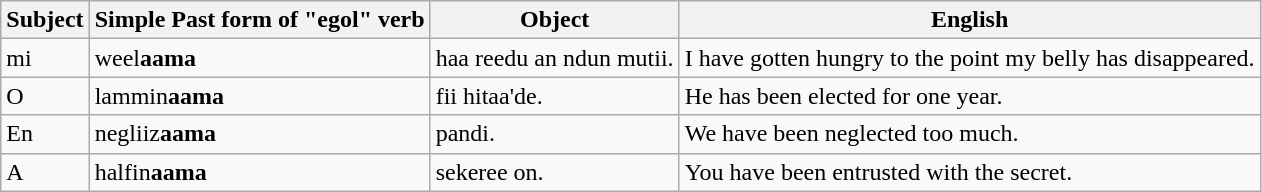<table class="wikitable">
<tr>
<th>Subject</th>
<th>Simple Past form of "egol" verb</th>
<th>Object</th>
<th>English</th>
</tr>
<tr>
<td>mi</td>
<td>weel<strong>aama</strong></td>
<td>haa reedu an ndun mutii.</td>
<td>I have gotten hungry to the point my belly has disappeared.</td>
</tr>
<tr>
<td>O</td>
<td>lammin<strong>aama</strong></td>
<td>fii hitaa'de.</td>
<td>He has been elected for one year.</td>
</tr>
<tr>
<td>En</td>
<td>negliiz<strong>aama</strong></td>
<td>pandi.</td>
<td>We have been neglected too much.</td>
</tr>
<tr>
<td>A</td>
<td>halfin<strong>aama</strong></td>
<td>sekeree on.</td>
<td>You have been entrusted with the secret.</td>
</tr>
</table>
